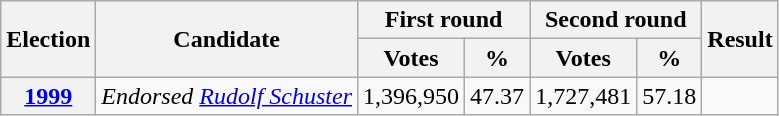<table class=wikitable style=text-align:center>
<tr>
<th rowspan="2">Election</th>
<th rowspan="2">Candidate</th>
<th colspan="2">First round</th>
<th colspan="2">Second round</th>
<th rowspan="2">Result</th>
</tr>
<tr>
<th>Votes</th>
<th>%</th>
<th>Votes</th>
<th>%</th>
</tr>
<tr>
<th><a href='#'>1999</a></th>
<td><em>Endorsed <a href='#'>Rudolf Schuster</a></em></td>
<td>1,396,950</td>
<td>47.37</td>
<td>1,727,481</td>
<td>57.18</td>
<td></td>
</tr>
</table>
